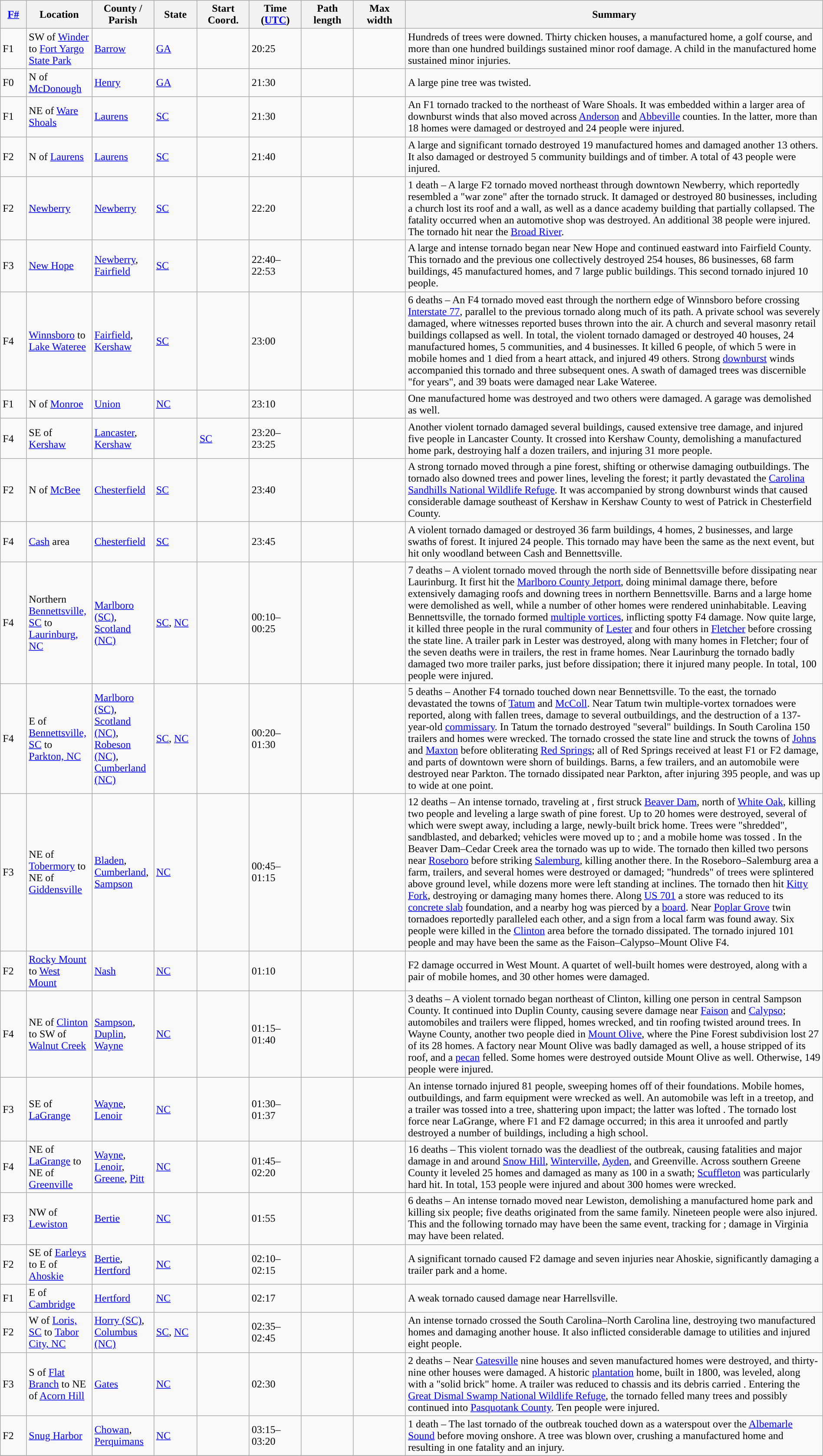<table class="wikitable sortable" style="width:100%;">
<tr>
<th scope="col"  style="width:3%; text-align:center;"><a href='#'>F#</a></th>
<th scope="col"  style="width:7%; text-align:center;" class="unsortable">Location</th>
<th scope="col"  style="width:6%; text-align:center;" class="unsortable">County / Parish</th>
<th scope="col"  style="width:5%; text-align:center;">State</th>
<th scope="col"  style="width:6%; text-align:center;">Start Coord.</th>
<th scope="col"  style="width:6%; text-align:center;">Time (<a href='#'>UTC</a>)</th>
<th scope="col"  style="width:6%; text-align:center;">Path length</th>
<th scope="col"  style="width:6%; text-align:center;">Max width</th>
<th scope="col" class="unsortable" style="width:48%; text-align:center;">Summary</th>
</tr>
<tr>
<td>F1</td>
<td>SW of <a href='#'>Winder</a> to <a href='#'>Fort Yargo State Park</a></td>
<td><a href='#'>Barrow</a></td>
<td><a href='#'>GA</a></td>
<td></td>
<td>20:25</td>
<td></td>
<td></td>
<td>Hundreds of trees were downed. Thirty chicken houses, a manufactured home, a golf course, and more than one hundred buildings sustained minor roof damage. A child in the manufactured home sustained minor injuries.</td>
</tr>
<tr>
<td>F0</td>
<td>N of <a href='#'>McDonough</a></td>
<td><a href='#'>Henry</a></td>
<td><a href='#'>GA</a></td>
<td></td>
<td>21:30</td>
<td></td>
<td></td>
<td>A large pine tree was twisted.</td>
</tr>
<tr>
<td>F1</td>
<td>NE of <a href='#'>Ware Shoals</a></td>
<td><a href='#'>Laurens</a></td>
<td><a href='#'>SC</a></td>
<td></td>
<td>21:30</td>
<td></td>
<td></td>
<td>An F1 tornado tracked to the northeast of Ware Shoals. It was embedded within a larger area of downburst winds that also moved across <a href='#'>Anderson</a> and <a href='#'>Abbeville</a> counties. In the latter, more than 18 homes were damaged or destroyed and 24 people were injured.</td>
</tr>
<tr>
<td>F2</td>
<td>N of <a href='#'>Laurens</a></td>
<td><a href='#'>Laurens</a></td>
<td><a href='#'>SC</a></td>
<td></td>
<td>21:40</td>
<td></td>
<td></td>
<td>A large and significant tornado destroyed 19 manufactured homes and damaged another 13 others. It also damaged or destroyed 5 community buildings and  of timber. A total of 43 people were injured.</td>
</tr>
<tr>
<td>F2</td>
<td><a href='#'>Newberry</a></td>
<td><a href='#'>Newberry</a></td>
<td><a href='#'>SC</a></td>
<td></td>
<td>22:20</td>
<td></td>
<td></td>
<td>1 death – A large F2 tornado moved northeast through downtown Newberry, which reportedly resembled a "war zone" after the tornado struck. It damaged or destroyed 80 businesses, including a church lost its roof and a wall, as well as a dance academy building that partially collapsed. The fatality occurred when an automotive shop was destroyed. An additional 38 people were injured. The tornado hit near the <a href='#'>Broad River</a>.</td>
</tr>
<tr>
<td>F3</td>
<td><a href='#'>New Hope</a></td>
<td><a href='#'>Newberry</a>, <a href='#'>Fairfield</a></td>
<td><a href='#'>SC</a></td>
<td></td>
<td>22:40–22:53</td>
<td></td>
<td></td>
<td>A large and intense tornado began near New Hope and continued eastward into Fairfield County. This tornado and the previous one collectively destroyed 254 houses, 86 businesses, 68 farm buildings, 45 manufactured homes, and 7 large public buildings. This second tornado injured 10 people.</td>
</tr>
<tr>
<td>F4</td>
<td><a href='#'>Winnsboro</a> to <a href='#'>Lake Wateree</a></td>
<td><a href='#'>Fairfield</a>, <a href='#'>Kershaw</a></td>
<td><a href='#'>SC</a></td>
<td></td>
<td>23:00</td>
<td></td>
<td></td>
<td>6 deaths – An F4 tornado moved east through the northern edge of Winnsboro before crossing <a href='#'>Interstate 77</a>, parallel to the previous tornado along much of its path. A private school was severely damaged, where witnesses reported buses thrown into the air. A church and several masonry retail buildings collapsed as well. In total, the violent tornado damaged or destroyed 40 houses, 24 manufactured homes, 5 communities, and 4 businesses. It killed 6 people, of which 5 were in mobile homes and 1 died from a heart attack, and injured 49 others. Strong <a href='#'>downburst</a> winds accompanied this tornado and three subsequent ones. A  swath of damaged trees was discernible "for years", and 39 boats were damaged near Lake Wateree.</td>
</tr>
<tr>
<td>F1</td>
<td>N of <a href='#'>Monroe</a></td>
<td><a href='#'>Union</a></td>
<td><a href='#'>NC</a></td>
<td></td>
<td>23:10</td>
<td></td>
<td></td>
<td>One manufactured home was destroyed and two others were damaged. A garage was demolished as well.</td>
</tr>
<tr>
<td>F4</td>
<td>SE of <a href='#'>Kershaw</a></td>
<td><a href='#'>Lancaster</a>, <a href='#'>Kershaw</a></td>
<td></td>
<td><a href='#'>SC</a></td>
<td>23:20–23:25</td>
<td></td>
<td></td>
<td>Another violent tornado damaged several buildings, caused extensive tree damage, and injured five people in Lancaster County. It crossed into Kershaw County, demolishing a manufactured home park, destroying half a dozen trailers, and injuring 31 more people.</td>
</tr>
<tr>
<td>F2</td>
<td>N of <a href='#'>McBee</a></td>
<td><a href='#'>Chesterfield</a></td>
<td><a href='#'>SC</a></td>
<td></td>
<td>23:40</td>
<td></td>
<td></td>
<td>A strong tornado moved through a pine forest, shifting or otherwise damaging outbuildings. The tornado also downed trees and power lines, leveling the forest; it partly devastated the <a href='#'>Carolina Sandhills National Wildlife Refuge</a>. It was accompanied by strong downburst winds that caused considerable damage southeast of Kershaw in Kershaw County to west of Patrick in Chesterfield County.</td>
</tr>
<tr>
<td>F4</td>
<td><a href='#'>Cash</a> area</td>
<td><a href='#'>Chesterfield</a></td>
<td><a href='#'>SC</a></td>
<td></td>
<td>23:45</td>
<td></td>
<td></td>
<td>A violent tornado damaged or destroyed 36 farm buildings, 4 homes, 2 businesses, and large swaths of forest. It injured 24 people. This tornado may have been the same as the next event, but hit only woodland between Cash and Bennettsville.</td>
</tr>
<tr>
<td>F4</td>
<td>Northern <a href='#'>Bennettsville, SC</a> to <a href='#'>Laurinburg, NC</a></td>
<td><a href='#'>Marlboro (SC)</a>, <a href='#'>Scotland (NC)</a></td>
<td><a href='#'>SC</a>, <a href='#'>NC</a></td>
<td></td>
<td>00:10–00:25</td>
<td></td>
<td></td>
<td>7 deaths – A violent tornado moved through the north side of Bennettsville before dissipating near Laurinburg. It first hit the <a href='#'>Marlboro County Jetport</a>, doing minimal damage there, before extensively damaging roofs and downing trees in northern Bennettsville. Barns and a large home were demolished as well, while a number of other homes were rendered uninhabitable. Leaving Bennettsville, the tornado formed <a href='#'>multiple vortices</a>, inflicting spotty F4 damage. Now quite large, it killed three people in the rural community of <a href='#'>Lester</a> and four others in <a href='#'>Fletcher</a> before crossing the state line. A trailer park in Lester was destroyed, along with many homes in Fletcher; four of the seven deaths were in trailers, the rest in frame homes. Near Laurinburg the tornado badly damaged two more trailer parks, just before dissipation; there it injured many people. In total, 100 people were injured.</td>
</tr>
<tr>
<td>F4</td>
<td>E of <a href='#'>Bennettsville, SC</a> to <a href='#'>Parkton, NC</a></td>
<td><a href='#'>Marlboro (SC)</a>, <a href='#'>Scotland (NC)</a>,<br><a href='#'>Robeson (NC)</a>, <a href='#'>Cumberland (NC)</a></td>
<td><a href='#'>SC</a>, <a href='#'>NC</a></td>
<td></td>
<td>00:20–01:30</td>
<td></td>
<td></td>
<td>5 deaths – Another F4 tornado touched down near Bennettsville. To the east, the tornado devastated the towns of <a href='#'>Tatum</a> and <a href='#'>McColl</a>. Near Tatum twin multiple-vortex tornadoes were reported, along with fallen trees, damage to several outbuildings, and the destruction of a 137-year-old <a href='#'>commissary</a>. In Tatum the tornado destroyed "several" buildings. In South Carolina 150 trailers and homes were wrecked. The tornado crossed the state line and struck the towns of <a href='#'>Johns</a> and <a href='#'>Maxton</a> before obliterating <a href='#'>Red Springs</a>; all of Red Springs received at least F1 or F2 damage, and parts of downtown were shorn of buildings. Barns, a few trailers, and an automobile were destroyed near Parkton. The tornado dissipated near Parkton, after injuring 395 people, and was up to  wide at one point.</td>
</tr>
<tr>
<td>F3</td>
<td>NE of <a href='#'>Tobermory</a> to NE of <a href='#'>Giddensville</a></td>
<td><a href='#'>Bladen</a>, <a href='#'>Cumberland</a>, <a href='#'>Sampson</a></td>
<td><a href='#'>NC</a></td>
<td></td>
<td>00:45–01:15</td>
<td></td>
<td></td>
<td>12 deaths – An intense tornado, traveling at , first struck <a href='#'>Beaver Dam</a>, north of <a href='#'>White Oak</a>, killing two people and leveling a large swath of pine forest. Up to 20 homes were destroyed, several of which were swept away, including a large, newly-built brick home. Trees were "shredded", sandblasted, and debarked; vehicles were moved up to ; and a mobile home was tossed . In the Beaver Dam–Cedar Creek area the tornado was up to  wide. The tornado then killed two persons near <a href='#'>Roseboro</a> before striking <a href='#'>Salemburg</a>, killing another there. In the Roseboro–Salemburg area a farm, trailers, and several homes were destroyed or damaged; "hundreds" of trees were splintered  above ground level, while dozens more were left standing at inclines. The tornado then hit <a href='#'>Kitty Fork</a>, destroying or damaging many homes there. Along <a href='#'>US 701</a> a store was reduced to its <a href='#'>concrete slab</a> foundation, and a nearby hog was pierced by a  <a href='#'>board</a>. Near <a href='#'>Poplar Grove</a> twin tornadoes reportedly paralleled each other, and a sign from a local farm was found  away. Six people were killed in the <a href='#'>Clinton</a> area before the tornado dissipated. The tornado injured 101 people and may have been the same as the Faison–Calypso–Mount Olive F4.</td>
</tr>
<tr>
<td>F2</td>
<td><a href='#'>Rocky Mount</a> to <a href='#'>West Mount</a></td>
<td><a href='#'>Nash</a></td>
<td><a href='#'>NC</a></td>
<td></td>
<td>01:10</td>
<td></td>
<td></td>
<td>F2 damage occurred in West Mount. A quartet of well-built homes were destroyed, along with a pair of mobile homes, and 30 other homes were damaged.</td>
</tr>
<tr>
<td>F4</td>
<td>NE of <a href='#'>Clinton</a> to SW of <a href='#'>Walnut Creek</a></td>
<td><a href='#'>Sampson</a>, <a href='#'>Duplin</a>, <a href='#'>Wayne</a></td>
<td><a href='#'>NC</a></td>
<td></td>
<td>01:15–01:40</td>
<td></td>
<td></td>
<td>3 deaths – A violent tornado began northeast of Clinton, killing one person in central Sampson County. It continued into Duplin County, causing severe damage near <a href='#'>Faison</a> and <a href='#'>Calypso</a>; automobiles and trailers were flipped, homes wrecked, and tin roofing twisted around trees. In Wayne County, another two people died in <a href='#'>Mount Olive</a>, where the Pine Forest subdivision lost 27 of its 28 homes. A factory near Mount Olive was badly damaged as well, a house stripped of its roof, and a  <a href='#'>pecan</a> felled. Some homes were destroyed outside Mount Olive as well. Otherwise, 149 people were injured.</td>
</tr>
<tr>
<td>F3</td>
<td>SE of <a href='#'>LaGrange</a></td>
<td><a href='#'>Wayne</a>, <a href='#'>Lenoir</a></td>
<td><a href='#'>NC</a></td>
<td></td>
<td>01:30–01:37</td>
<td></td>
<td></td>
<td>An intense tornado injured 81 people, sweeping homes off of their foundations. Mobile homes, outbuildings, and farm equipment were wrecked as well. An automobile was left in a treetop, and a trailer was tossed into a tree, shattering upon impact; the latter was lofted . The tornado lost force near LaGrange, where F1 and F2 damage occurred; in this area it unroofed and partly destroyed a number of buildings, including a high school.</td>
</tr>
<tr>
<td>F4</td>
<td>NE of <a href='#'>LaGrange</a> to NE of <a href='#'>Greenville</a></td>
<td><a href='#'>Wayne</a>, <a href='#'>Lenoir</a>, <a href='#'>Greene</a>, <a href='#'>Pitt</a></td>
<td><a href='#'>NC</a></td>
<td></td>
<td>01:45–02:20</td>
<td></td>
<td></td>
<td>16 deaths – This violent tornado was the deadliest of the outbreak, causing fatalities and major damage in and around <a href='#'>Snow Hill</a>, <a href='#'>Winterville</a>, <a href='#'>Ayden</a>, and Greenville. Across southern Greene County it leveled 25 homes and damaged as many as 100 in a  swath; <a href='#'>Scuffleton</a> was particularly hard hit. In total, 153 people were injured and about 300 homes were wrecked.</td>
</tr>
<tr>
<td>F3</td>
<td>NW of <a href='#'>Lewiston</a></td>
<td><a href='#'>Bertie</a></td>
<td><a href='#'>NC</a></td>
<td></td>
<td>01:55</td>
<td></td>
<td></td>
<td>6 deaths – An intense tornado moved near Lewiston, demolishing a manufactured home park and killing six people; five deaths originated from the same family. Nineteen people were also injured. This and the following tornado may have been the same event, tracking for ; damage in Virginia may have been related.</td>
</tr>
<tr>
<td>F2</td>
<td>SE of <a href='#'>Earleys</a> to E of <a href='#'>Ahoskie</a></td>
<td><a href='#'>Bertie</a>, <a href='#'>Hertford</a></td>
<td><a href='#'>NC</a></td>
<td></td>
<td>02:10–02:15</td>
<td></td>
<td></td>
<td>A significant tornado caused F2 damage and seven injuries near Ahoskie, significantly damaging a trailer park and a home.</td>
</tr>
<tr>
<td>F1</td>
<td>E of <a href='#'>Cambridge</a></td>
<td><a href='#'>Hertford</a></td>
<td><a href='#'>NC</a></td>
<td></td>
<td>02:17</td>
<td></td>
<td></td>
<td>A weak tornado caused damage near Harrellsville.</td>
</tr>
<tr>
<td>F2</td>
<td>W of <a href='#'>Loris, SC</a> to <a href='#'>Tabor City, NC</a></td>
<td><a href='#'>Horry (SC)</a>, <a href='#'>Columbus (NC)</a></td>
<td><a href='#'>SC</a>, <a href='#'>NC</a></td>
<td></td>
<td>02:35–02:45</td>
<td></td>
<td></td>
<td>An intense tornado crossed the South Carolina–North Carolina line, destroying two manufactured homes and damaging another house. It also inflicted considerable damage to utilities and injured eight people.</td>
</tr>
<tr>
<td>F3</td>
<td>S of <a href='#'>Flat Branch</a> to NE of <a href='#'>Acorn Hill</a></td>
<td><a href='#'>Gates</a></td>
<td><a href='#'>NC</a></td>
<td></td>
<td>02:30</td>
<td></td>
<td></td>
<td>2 deaths – Near <a href='#'>Gatesville</a> nine houses and seven manufactured homes were destroyed, and thirty-nine other houses were damaged. A historic <a href='#'>plantation</a> home, built in 1800, was leveled, along with a "solid brick" home. A trailer was reduced to chassis and its debris carried . Entering the <a href='#'>Great Dismal Swamp National Wildlife Refuge</a>, the tornado felled many trees and possibly continued into <a href='#'>Pasquotank County</a>. Ten people were injured.</td>
</tr>
<tr>
<td>F2</td>
<td><a href='#'>Snug Harbor</a></td>
<td><a href='#'>Chowan</a>, <a href='#'>Perquimans</a></td>
<td><a href='#'>NC</a></td>
<td></td>
<td>03:15–03:20</td>
<td></td>
<td></td>
<td>1 death – The last tornado of the outbreak touched down as a waterspout over the <a href='#'>Albemarle Sound</a> before moving onshore. A tree was blown over, crushing a manufactured home and resulting in one fatality and an injury.</td>
</tr>
<tr>
</tr>
</table>
